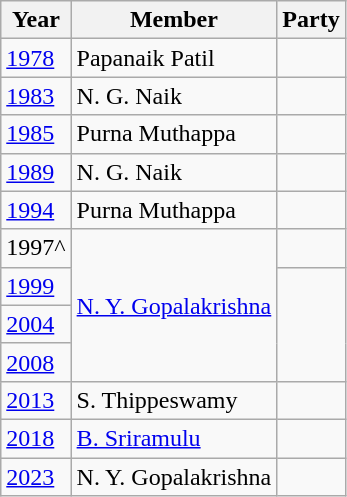<table class="wikitable sortable">
<tr>
<th>Year</th>
<th>Member</th>
<th colspan="2">Party</th>
</tr>
<tr>
<td><a href='#'>1978</a></td>
<td>Papanaik Patil</td>
<td></td>
</tr>
<tr>
<td><a href='#'>1983</a></td>
<td>N. G. Naik</td>
<td></td>
</tr>
<tr>
<td><a href='#'>1985</a></td>
<td>Purna Muthappa</td>
<td></td>
</tr>
<tr>
<td><a href='#'>1989</a></td>
<td>N. G. Naik</td>
<td></td>
</tr>
<tr>
<td><a href='#'>1994</a></td>
<td>Purna Muthappa</td>
<td></td>
</tr>
<tr>
<td>1997^</td>
<td rowspan="4"><a href='#'>N. Y. Gopalakrishna</a></td>
<td></td>
</tr>
<tr>
<td><a href='#'>1999</a></td>
</tr>
<tr>
<td><a href='#'>2004</a></td>
</tr>
<tr>
<td><a href='#'>2008</a></td>
</tr>
<tr>
<td><a href='#'>2013</a></td>
<td>S. Thippeswamy</td>
<td></td>
</tr>
<tr>
<td><a href='#'>2018</a></td>
<td><a href='#'>B. Sriramulu</a></td>
<td></td>
</tr>
<tr>
<td><a href='#'>2023</a></td>
<td>N. Y. Gopalakrishna</td>
<td></td>
</tr>
</table>
